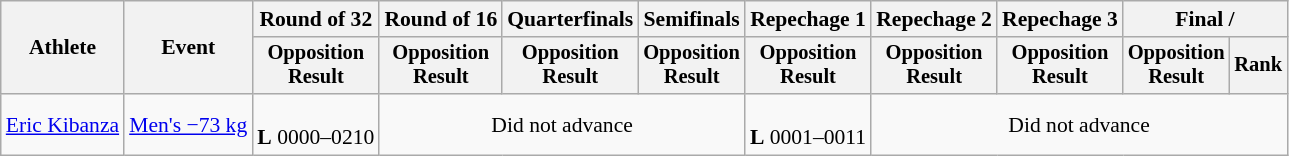<table class="wikitable" style="font-size:90%">
<tr>
<th rowspan="2">Athlete</th>
<th rowspan="2">Event</th>
<th>Round of 32</th>
<th>Round of 16</th>
<th>Quarterfinals</th>
<th>Semifinals</th>
<th>Repechage 1</th>
<th>Repechage 2</th>
<th>Repechage 3</th>
<th colspan=2>Final / </th>
</tr>
<tr style="font-size:95%">
<th>Opposition<br>Result</th>
<th>Opposition<br>Result</th>
<th>Opposition<br>Result</th>
<th>Opposition<br>Result</th>
<th>Opposition<br>Result</th>
<th>Opposition<br>Result</th>
<th>Opposition<br>Result</th>
<th>Opposition<br>Result</th>
<th>Rank</th>
</tr>
<tr align=center>
<td align=left><a href='#'>Eric Kibanza</a></td>
<td align=left><a href='#'>Men's −73 kg</a></td>
<td><br><strong>L</strong> 0000–0210</td>
<td colspan=3>Did not advance</td>
<td><br><strong>L</strong> 0001–0011</td>
<td colspan=4>Did not advance</td>
</tr>
</table>
